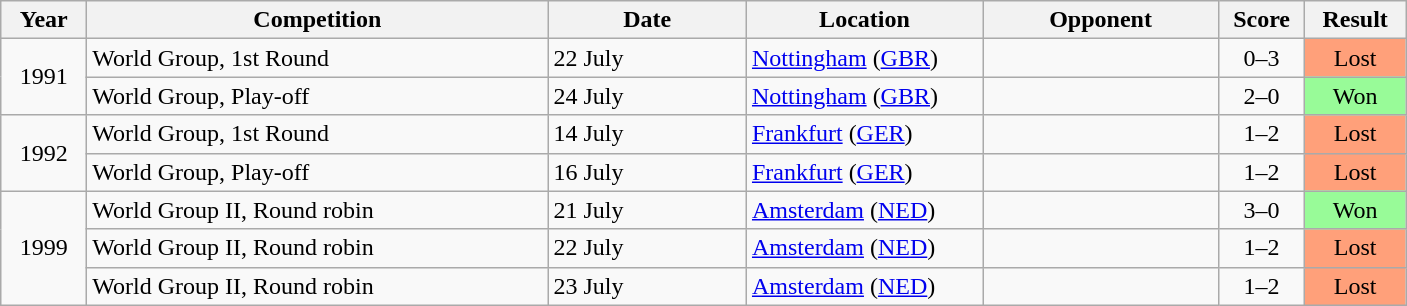<table class="wikitable">
<tr>
<th style="width:50px">Year</th>
<th style="width:300px">Competition</th>
<th style="width:125px">Date</th>
<th style="width:150px">Location</th>
<th style="width:150px">Opponent</th>
<th style="width:50px">Score</th>
<th style="width:60px">Result</th>
</tr>
<tr>
<td style="text-align:center;" rowspan="2">1991</td>
<td>World Group, 1st Round</td>
<td>22 July</td>
<td><a href='#'>Nottingham</a> (<a href='#'>GBR</a>)</td>
<td></td>
<td style="text-align:center;">0–3</td>
<td style="text-align:center; background:#ffa07a;">Lost</td>
</tr>
<tr>
<td>World Group, Play-off</td>
<td>24 July</td>
<td><a href='#'>Nottingham</a> (<a href='#'>GBR</a>)</td>
<td></td>
<td style="text-align:center;">2–0</td>
<td style="text-align:center; background:#98fb98;">Won</td>
</tr>
<tr>
<td style="text-align:center;" rowspan="2">1992</td>
<td>World Group, 1st Round</td>
<td>14 July</td>
<td><a href='#'>Frankfurt</a> (<a href='#'>GER</a>)</td>
<td></td>
<td style="text-align:center;">1–2</td>
<td style="text-align:center; background:#ffa07a;">Lost</td>
</tr>
<tr>
<td>World Group, Play-off</td>
<td>16 July</td>
<td><a href='#'>Frankfurt</a> (<a href='#'>GER</a>)</td>
<td></td>
<td style="text-align:center;">1–2</td>
<td style="text-align:center; background:#ffa07a;">Lost</td>
</tr>
<tr>
<td style="text-align:center;" rowspan="3">1999</td>
<td>World Group II, Round robin</td>
<td>21 July</td>
<td><a href='#'>Amsterdam</a> (<a href='#'>NED</a>)</td>
<td></td>
<td style="text-align:center;">3–0</td>
<td style="text-align:center; background:#98fb98;">Won</td>
</tr>
<tr>
<td>World Group II, Round robin</td>
<td>22 July</td>
<td><a href='#'>Amsterdam</a> (<a href='#'>NED</a>)</td>
<td></td>
<td style="text-align:center;">1–2</td>
<td style="text-align:center; background:#ffa07a;">Lost</td>
</tr>
<tr>
<td>World Group II, Round robin</td>
<td>23 July</td>
<td><a href='#'>Amsterdam</a> (<a href='#'>NED</a>)</td>
<td></td>
<td style="text-align:center;">1–2</td>
<td style="text-align:center; background:#ffa07a;">Lost</td>
</tr>
</table>
